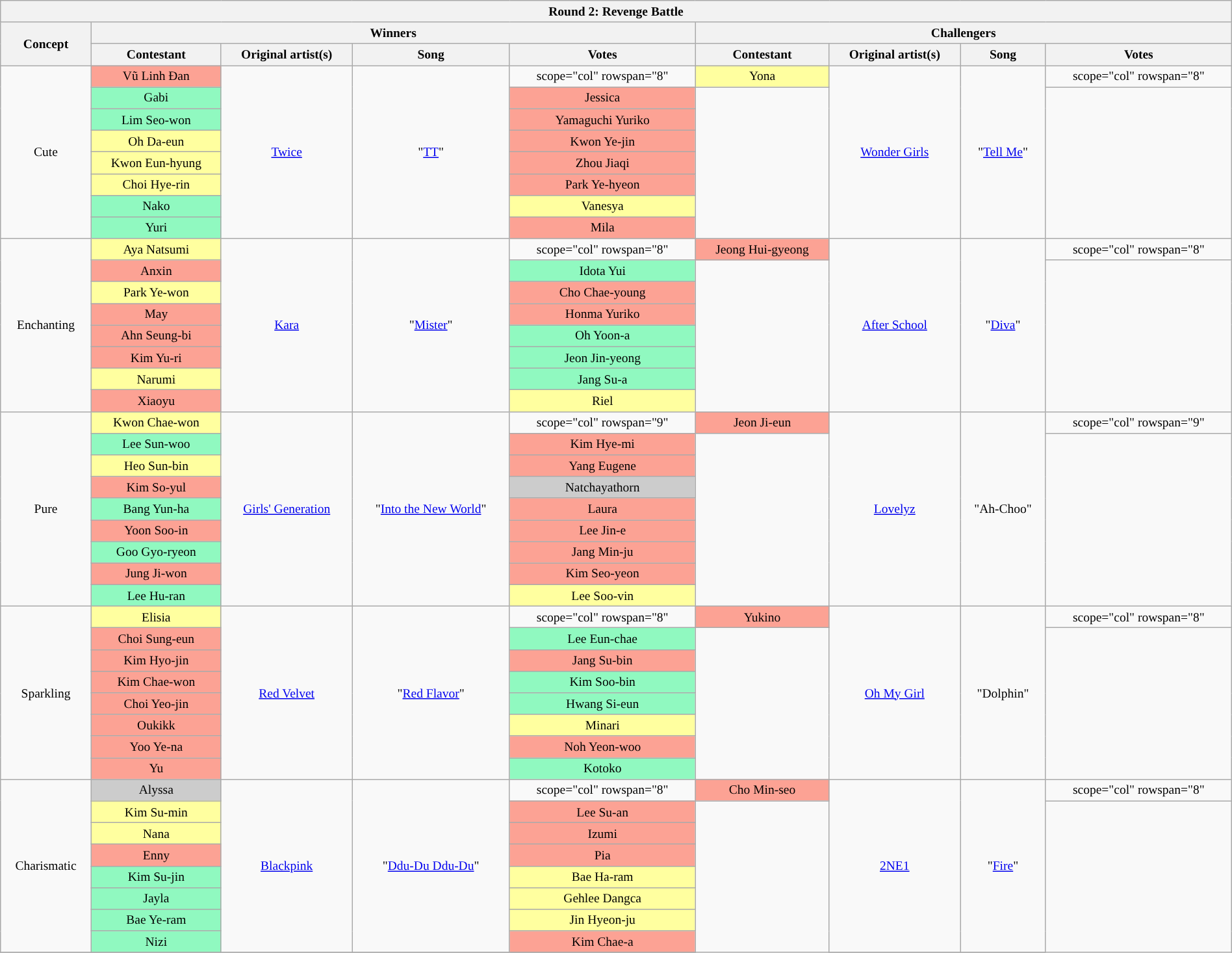<table class="wikitable sortable collapsible" style="width:100%; text-align:center; white-space:nowrap; font-size:small">
<tr>
<th colspan="9">Round 2: Revenge Battle</th>
</tr>
<tr>
<th scope="col" rowspan="2">Concept</th>
<th scope="col" colspan="4">Winners</th>
<th scope="col" colspan="4">Challengers</th>
</tr>
<tr>
<th scope="col">Contestant</th>
<th scope="col">Original artist(s)</th>
<th scope="col">Song</th>
<th scope="col">Votes</th>
<th scope="col">Contestant</th>
<th scope="col">Original artist(s)</th>
<th scope="col">Song</th>
<th scope="col">Votes</th>
</tr>
<tr>
<td scope="col" rowspan="8">Cute</td>
<td style="background:#FCA294">Vũ Linh Ðan</td>
<td scope="col" rowspan="8"><a href='#'>Twice</a></td>
<td scope="col" rowspan="8">"<a href='#'>TT</a>"</td>
<td>scope="col" rowspan="8" </td>
<td style="background:#FFFF9F">Yona</td>
<td scope="col" rowspan="8"><a href='#'>Wonder Girls</a></td>
<td scope="col" rowspan="8">"<a href='#'>Tell Me</a>"</td>
<td>scope="col" rowspan="8" </td>
</tr>
<tr>
<td style="background:#90F9C0">Gabi</td>
<td style="background:#FCA294">Jessica</td>
</tr>
<tr>
<td style="background:#90F9C0">Lim Seo-won</td>
<td style="background:#FCA294">Yamaguchi Yuriko</td>
</tr>
<tr>
<td style="background:#FFFF9F">Oh Da-eun</td>
<td style="background:#FCA294">Kwon Ye-jin</td>
</tr>
<tr>
<td style="background:#FFFF9F">Kwon Eun-hyung</td>
<td style="background:#FCA294">Zhou Jiaqi</td>
</tr>
<tr>
<td style="background:#FFFF9F">Choi Hye-rin</td>
<td style="background:#FCA294">Park Ye-hyeon</td>
</tr>
<tr>
<td style="background:#90F9C0">Nako</td>
<td style="background:#FFFF9F">Vanesya</td>
</tr>
<tr>
<td style="background:#90F9C0">Yuri</td>
<td style="background:#FCA294">Mila</td>
</tr>
<tr>
<td scope="col" rowspan="8">Enchanting</td>
<td style="background:#FFFF9F">Aya Natsumi</td>
<td scope="col" rowspan="8"><a href='#'>Kara</a></td>
<td scope="col" rowspan="8">"<a href='#'>Mister</a>"</td>
<td>scope="col" rowspan="8" </td>
<td style="background:#FCA294">Jeong Hui-gyeong</td>
<td scope="col" rowspan="8"><a href='#'>After School</a></td>
<td scope="col" rowspan="8">"<a href='#'>Diva</a>"</td>
<td>scope="col" rowspan="8" </td>
</tr>
<tr>
<td style="background:#FCA294">Anxin</td>
<td style="background:#90F9C0">Idota Yui</td>
</tr>
<tr>
<td style="background:#FFFF9F">Park Ye-won</td>
<td style="background:#FCA294">Cho Chae-young</td>
</tr>
<tr>
<td style="background:#FCA294">May</td>
<td style="background:#FCA294">Honma Yuriko</td>
</tr>
<tr>
<td style="background:#FCA294">Ahn Seung-bi</td>
<td style="background:#90F9C0">Oh Yoon-a</td>
</tr>
<tr>
<td style="background:#FCA294">Kim Yu-ri</td>
<td style="background:#90F9C0">Jeon Jin-yeong</td>
</tr>
<tr>
<td style="background:#FFFF9F">Narumi</td>
<td style="background:#90F9C0">Jang Su-a</td>
</tr>
<tr>
<td style="background:#FCA294">Xiaoyu</td>
<td style="background:#FFFF9F">Riel</td>
</tr>
<tr>
<td scope="col" rowspan="9">Pure</td>
<td style="background:#FFFF9F">Kwon Chae-won</td>
<td scope="col" rowspan="9"><a href='#'>Girls' Generation</a></td>
<td scope="col" rowspan="9">"<a href='#'>Into the New World</a>"</td>
<td>scope="col" rowspan="9" </td>
<td style="background:#FCA294">Jeon Ji-eun</td>
<td scope="col" rowspan="9"><a href='#'>Lovelyz</a></td>
<td scope="col" rowspan="9">"Ah-Choo"</td>
<td>scope="col" rowspan="9" </td>
</tr>
<tr>
<td style="background:#90F9C0">Lee Sun-woo</td>
<td style="background:#FCA294">Kim Hye-mi</td>
</tr>
<tr>
<td style="background:#FFFF9F">Heo Sun-bin</td>
<td style="background:#FCA294">Yang Eugene</td>
</tr>
<tr>
<td style="background:#FCA294">Kim So-yul</td>
<td style="background:#CCCCCC">Natchayathorn</td>
</tr>
<tr>
<td style="background:#90F9C0">Bang Yun-ha</td>
<td style="background:#FCA294">Laura</td>
</tr>
<tr>
<td style="background:#FCA294">Yoon Soo-in</td>
<td style="background:#FCA294">Lee Jin-e</td>
</tr>
<tr>
<td style="background:#90F9C0">Goo Gyo-ryeon</td>
<td style="background:#FCA294">Jang Min-ju</td>
</tr>
<tr>
<td style="background:#FCA294">Jung Ji-won</td>
<td style="background:#FCA294">Kim Seo-yeon</td>
</tr>
<tr>
<td style="background:#90F9C0">Lee Hu-ran</td>
<td style="background:#FFFF9F">Lee Soo-vin</td>
</tr>
<tr>
<td scope="col" rowspan="8">Sparkling</td>
<td style="background:#FFFF9F">Elisia</td>
<td scope="col" rowspan="8"><a href='#'>Red Velvet</a></td>
<td scope="col" rowspan="8">"<a href='#'>Red Flavor</a>"</td>
<td>scope="col" rowspan="8" </td>
<td style="background:#FCA294">Yukino</td>
<td scope="col" rowspan="8"><a href='#'>Oh My Girl</a></td>
<td scope="col" rowspan="8">"Dolphin"</td>
<td>scope="col" rowspan="8" </td>
</tr>
<tr>
<td style="background:#FCA294">Choi Sung-eun</td>
<td style="background:#90F9C0">Lee Eun-chae</td>
</tr>
<tr>
<td style="background:#FCA294">Kim Hyo-jin</td>
<td style="background:#FCA294">Jang Su-bin</td>
</tr>
<tr>
<td style="background:#FCA294">Kim Chae-won</td>
<td style="background:#90F9C0">Kim Soo-bin</td>
</tr>
<tr>
<td style="background:#FCA294">Choi Yeo-jin</td>
<td style="background:#90F9C0">Hwang Si-eun</td>
</tr>
<tr>
<td style="background:#FCA294">Oukikk</td>
<td style="background:#FFFF9F">Minari</td>
</tr>
<tr>
<td style="background:#FCA294">Yoo Ye-na</td>
<td style="background:#FCA294">Noh Yeon-woo</td>
</tr>
<tr>
<td style="background:#FCA294">Yu</td>
<td style="background:#90F9C0">Kotoko</td>
</tr>
<tr>
<td scope="col" rowspan="8">Charismatic</td>
<td style="background:#CCCCCC">Alyssa</td>
<td scope="col" rowspan="8"><a href='#'>Blackpink</a></td>
<td scope="col" rowspan="8">"<a href='#'>Ddu-Du Ddu-Du</a>"</td>
<td>scope="col" rowspan="8" </td>
<td style="background:#FCA294">Cho Min-seo</td>
<td scope="col" rowspan="8"><a href='#'>2NE1</a></td>
<td scope="col" rowspan="8">"<a href='#'>Fire</a>"</td>
<td>scope="col" rowspan="8" </td>
</tr>
<tr>
<td style="background:#FFFF9F">Kim Su-min</td>
<td style="background:#FCA294">Lee Su-an</td>
</tr>
<tr>
<td style="background:#FFFF9F">Nana</td>
<td style="background:#FCA294">Izumi</td>
</tr>
<tr>
<td style="background:#FCA294">Enny</td>
<td style="background:#FCA294">Pia</td>
</tr>
<tr>
<td style="background:#90F9C0">Kim Su-jin</td>
<td style="background:#FFFF9F">Bae Ha-ram</td>
</tr>
<tr>
<td style="background:#90F9C0">Jayla</td>
<td style="background:#FFFF9F">Gehlee Dangca</td>
</tr>
<tr>
<td style="background:#90F9C0">Bae Ye-ram</td>
<td style="background:#FFFF9F">Jin Hyeon-ju</td>
</tr>
<tr>
<td style="background:#90F9C0">Nizi</td>
<td style="background:#FCA294">Kim Chae-a</td>
</tr>
<tr>
</tr>
</table>
